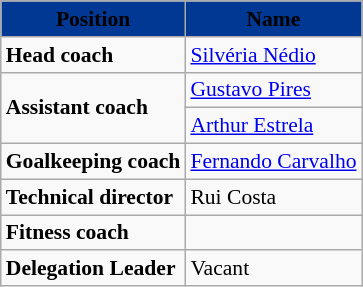<table class="wikitable" style="font-size:90%;">
<tr>
<th style="background-color:#003893;"><span>Position</span></th>
<th style="background-color:#003893;"><span>Name</span></th>
</tr>
<tr>
<td><strong>Head coach</strong></td>
<td align="left"> <a href='#'>Silvéria Nédio</a></td>
</tr>
<tr>
<td rowspan="2"><strong>Assistant coach</strong></td>
<td> <a href='#'>Gustavo Pires</a></td>
</tr>
<tr>
<td align="left"> <a href='#'>Arthur Estrela</a></td>
</tr>
<tr>
<td><strong>Goalkeeping coach</strong></td>
<td align="left"> <a href='#'>Fernando Carvalho</a></td>
</tr>
<tr>
<td><strong>Technical director</strong></td>
<td align="left">Rui Costa</td>
</tr>
<tr>
<td><strong>Fitness coach</strong></td>
<td align="left"></td>
</tr>
<tr>
<td><strong>Delegation Leader</strong></td>
<td align="left">Vacant</td>
</tr>
</table>
